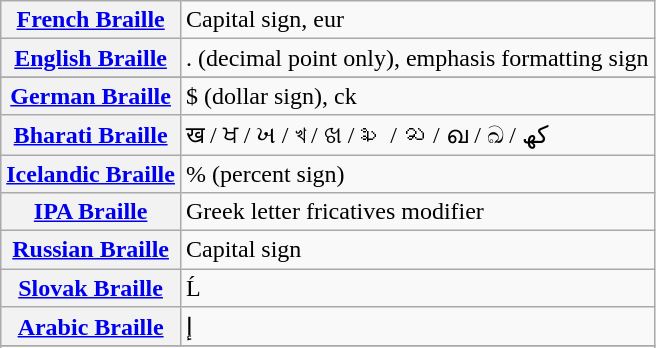<table class="wikitable">
<tr>
<th align=left><a href='#'>French Braille</a></th>
<td>Capital sign, eur</td>
</tr>
<tr>
<th align=left><a href='#'>English Braille</a></th>
<td>. (decimal point only), emphasis formatting sign</td>
</tr>
<tr>
</tr>
<tr>
<th align=left><a href='#'>German Braille</a></th>
<td>$ (dollar sign), ck</td>
</tr>
<tr>
<th align=left><a href='#'>Bharati Braille</a></th>
<td>ख / ਖ / ખ / খ / ଖ / ఖ / ಖ / ഖ / ඛ / کھ ‎</td>
</tr>
<tr>
<th align=left><a href='#'>Icelandic Braille</a></th>
<td>% (percent sign)</td>
</tr>
<tr>
<th align=left><a href='#'>IPA Braille</a></th>
<td>Greek letter fricatives modifier</td>
</tr>
<tr>
<th align=left><a href='#'>Russian Braille</a></th>
<td>Capital sign</td>
</tr>
<tr>
<th align=left><a href='#'>Slovak Braille</a></th>
<td>Ĺ</td>
</tr>
<tr>
<th align=left><a href='#'>Arabic Braille</a></th>
<td>إ</td>
</tr>
<tr>
</tr>
<tr>
</tr>
<tr>
</tr>
<tr>
</tr>
</table>
